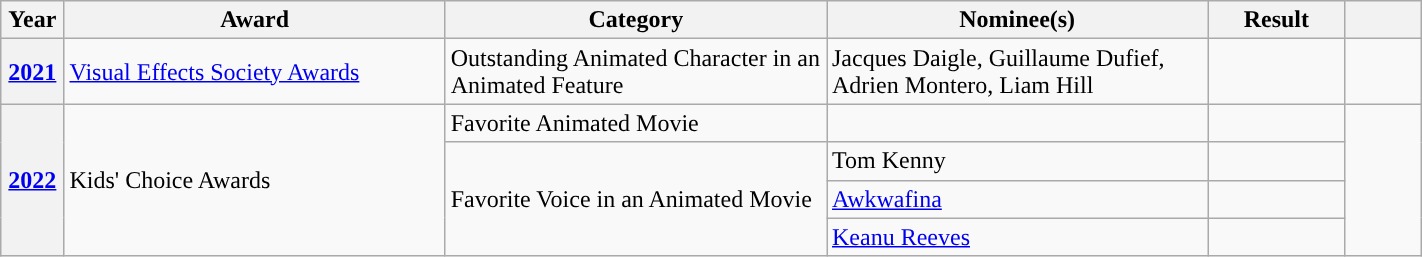<table class="wikitable sortable plainrowheaders" width=75%>
<tr>
<th scope="col" style="width:4%;">Year</th>
<th scope="col" style="width:25%;">Award</th>
<th scope="col" style="width:25%;">Category</th>
<th scope="col" style="width:25%;">Nominee(s)</th>
<th scope="col" style="width:9%;">Result</th>
<th scope="col" style="width:5%;" class="unsortable"></th>
</tr>
<tr>
<th scope="row" style="text-align:center;"><a href='#'>2021</a></th>
<td><a href='#'>Visual Effects Society Awards</a></td>
<td>Outstanding Animated Character in an Animated Feature</td>
<td>Jacques Daigle, Guillaume Dufief, Adrien Montero, Liam Hill</td>
<td></td>
<td align=center></td>
</tr>
<tr>
<th scope="row" rowspan="4" style="text-align:center;"><a href='#'>2022</a></th>
<td rowspan="4">Kids' Choice Awards</td>
<td>Favorite Animated Movie</td>
<td></td>
<td></td>
<td align=center rowspan="4"></td>
</tr>
<tr>
<td rowspan="3">Favorite Voice in an Animated Movie</td>
<td>Tom Kenny</td>
<td></td>
</tr>
<tr>
<td><a href='#'>Awkwafina</a></td>
<td></td>
</tr>
<tr>
<td><a href='#'>Keanu Reeves</a></td>
<td></td>
</tr>
</table>
